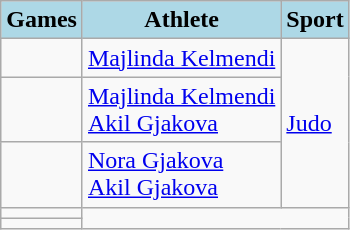<table class="wikitable" style="text-align:left">
<tr>
<th style="background:lightblue;">Games</th>
<th style="background:lightblue;">Athlete</th>
<th style="background:lightblue;">Sport</th>
</tr>
<tr>
<td></td>
<td><a href='#'>Majlinda Kelmendi</a></td>
<td rowspan=3><a href='#'>Judo</a></td>
</tr>
<tr>
<td></td>
<td><a href='#'>Majlinda Kelmendi</a><br><a href='#'>Akil Gjakova</a></td>
</tr>
<tr>
<td></td>
<td><a href='#'>Nora Gjakova</a><br><a href='#'>Akil Gjakova</a></td>
</tr>
<tr>
<td></td>
</tr>
<tr>
<td></td>
</tr>
</table>
